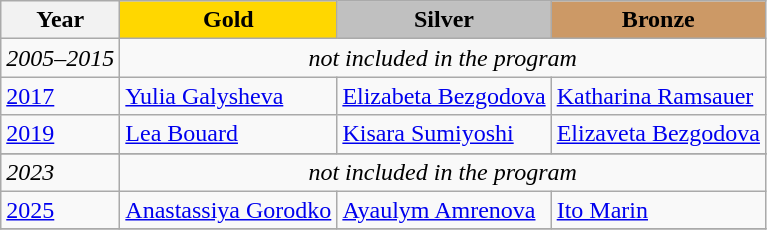<table class="wikitable">
<tr>
<th>Year</th>
<td align=center bgcolor=gold><strong>Gold</strong></td>
<td align=center bgcolor=silver><strong>Silver</strong></td>
<td align=center bgcolor=cc9966><strong>Bronze</strong></td>
</tr>
<tr>
<td><em>2005–2015</em></td>
<td colspan=3 align=center><em>not included in the program</em></td>
</tr>
<tr>
<td><a href='#'>2017</a></td>
<td> <a href='#'>Yulia Galysheva</a></td>
<td> <a href='#'>Elizabeta Bezgodova</a></td>
<td> <a href='#'>Katharina Ramsauer</a></td>
</tr>
<tr>
<td><a href='#'>2019</a></td>
<td> <a href='#'>Lea Bouard</a></td>
<td> <a href='#'>Kisara Sumiyoshi</a></td>
<td> <a href='#'>Elizaveta Bezgodova</a></td>
</tr>
<tr>
</tr>
<tr>
<td><em>2023</em></td>
<td colspan=3 align=center><em>not included in the program</em></td>
</tr>
<tr>
<td><a href='#'>2025</a></td>
<td> <a href='#'>Anastassiya Gorodko</a></td>
<td> <a href='#'>Ayaulym Amrenova</a></td>
<td> <a href='#'>Ito Marin</a></td>
</tr>
<tr>
</tr>
</table>
